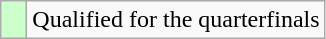<table class="wikitable">
<tr>
<td width=10px bgcolor="#ccffcc"></td>
<td>Qualified for the quarterfinals</td>
</tr>
</table>
